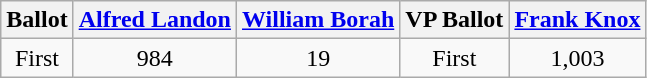<table class="wikitable" style="text-align:center;">
<tr>
<th>Ballot</th>
<th><a href='#'>Alfred Landon</a></th>
<th><a href='#'>William Borah</a></th>
<th>VP Ballot</th>
<th><a href='#'>Frank Knox</a></th>
</tr>
<tr>
<td>First</td>
<td>984</td>
<td>19</td>
<td>First</td>
<td>1,003</td>
</tr>
</table>
